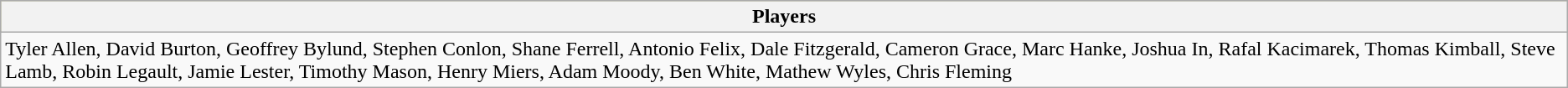<table class="wikitable">
<tr style="background:#bdb76b;">
<th>Players</th>
</tr>
<tr>
<td>Tyler Allen, David Burton, Geoffrey Bylund, Stephen Conlon, Shane Ferrell, Antonio Felix, Dale Fitzgerald, Cameron Grace, Marc Hanke, Joshua In, Rafal Kacimarek, Thomas Kimball, Steve Lamb, Robin Legault, Jamie Lester, Timothy Mason, Henry Miers, Adam Moody, Ben White, Mathew Wyles, Chris Fleming</td>
</tr>
</table>
